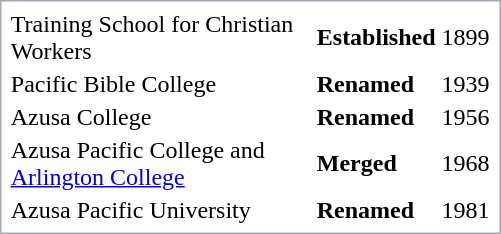<table class="floatright" style="margin-left:0.5em; padding:0.2em; border: 1px solid #a2a9b1;">
<tr>
<td style="width:150pt;">Training School for Christian Workers</td>
<td><strong>Established</strong></td>
<td>1899</td>
</tr>
<tr>
<td style="width:150pt;">Pacific Bible College</td>
<td><strong>Renamed</strong></td>
<td>1939</td>
</tr>
<tr>
<td style="width:150pt;">Azusa College</td>
<td><strong>Renamed</strong></td>
<td>1956</td>
</tr>
<tr>
<td style="width:150pt;">Azusa Pacific College and<br><a href='#'>Arlington College</a></td>
<td><strong>Merged</strong></td>
<td>1968</td>
</tr>
<tr>
<td style="width:150pt;">Azusa Pacific University</td>
<td><strong>Renamed</strong></td>
<td>1981</td>
</tr>
</table>
